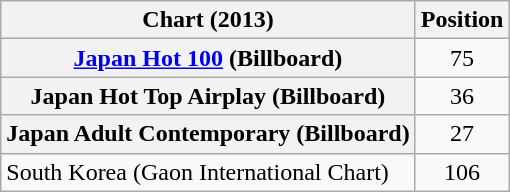<table class="wikitable sortable plainrowheaders">
<tr>
<th scope="col">Chart (2013)</th>
<th scope="col">Position</th>
</tr>
<tr>
<th scope="row"><a href='#'>Japan Hot 100</a> (Billboard)</th>
<td style="text-align:center;">75</td>
</tr>
<tr>
<th scope="row">Japan Hot Top Airplay (Billboard)</th>
<td style="text-align:center;">36</td>
</tr>
<tr>
<th scope="row">Japan Adult Contemporary (Billboard)</th>
<td style="text-align:center;">27</td>
</tr>
<tr>
<td>South Korea (Gaon International Chart)</td>
<td style="text-align:center;">106</td>
</tr>
</table>
